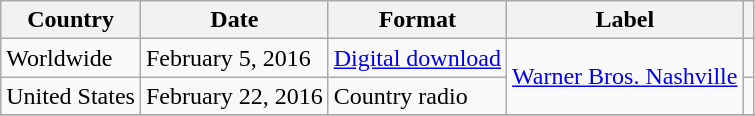<table class="wikitable">
<tr>
<th>Country</th>
<th>Date</th>
<th>Format</th>
<th>Label</th>
<th></th>
</tr>
<tr>
<td>Worldwide</td>
<td>February 5, 2016</td>
<td><a href='#'>Digital download</a></td>
<td rowspan="2"><a href='#'>Warner Bros. Nashville</a></td>
<td></td>
</tr>
<tr>
<td>United States</td>
<td>February 22, 2016</td>
<td>Country radio</td>
<td></td>
</tr>
<tr>
</tr>
</table>
